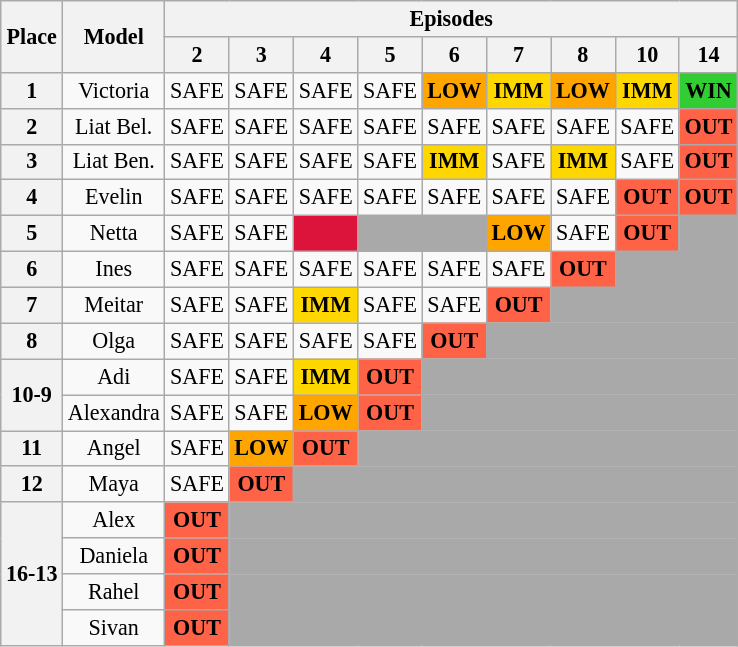<table class="wikitable" style="text-align:center; font-size:92%">
<tr>
<th rowspan="2">Place</th>
<th rowspan="2">Model</th>
<th colspan="20">Episodes</th>
</tr>
<tr>
<th>2</th>
<th>3</th>
<th>4</th>
<th>5</th>
<th>6</th>
<th>7</th>
<th>8</th>
<th>10</th>
<th>14</th>
</tr>
<tr>
<th>1</th>
<td>Victoria</td>
<td>SAFE</td>
<td>SAFE</td>
<td>SAFE</td>
<td>SAFE</td>
<td style="background:orange;"><strong>LOW</strong></td>
<td style="background:gold;"><strong>IMM</strong></td>
<td style="background:orange;"><strong>LOW</strong></td>
<td style="background:gold;"><strong>IMM</strong></td>
<td style="background:limegreen;"><strong>WIN</strong></td>
</tr>
<tr>
<th>2</th>
<td>Liat Bel.</td>
<td>SAFE</td>
<td>SAFE</td>
<td>SAFE</td>
<td>SAFE</td>
<td>SAFE</td>
<td>SAFE</td>
<td>SAFE</td>
<td>SAFE</td>
<td style="background:tomato;"><strong>OUT</strong></td>
</tr>
<tr>
<th>3</th>
<td>Liat Ben.</td>
<td>SAFE</td>
<td>SAFE</td>
<td>SAFE</td>
<td>SAFE</td>
<td style="background:gold;"><strong>IMM</strong></td>
<td>SAFE</td>
<td style="background:gold;"><strong>IMM</strong></td>
<td>SAFE</td>
<td style="background:tomato;"><strong>OUT</strong></td>
</tr>
<tr>
<th>4</th>
<td>Evelin</td>
<td>SAFE</td>
<td>SAFE</td>
<td>SAFE</td>
<td>SAFE</td>
<td>SAFE</td>
<td>SAFE</td>
<td>SAFE</td>
<td style="background:tomato;"><strong>OUT</strong></td>
<td style="background:tomato;"><strong>OUT</strong></td>
</tr>
<tr>
<th>5</th>
<td>Netta</td>
<td>SAFE</td>
<td>SAFE</td>
<td style="background:crimson"><strong></strong></td>
<td colspan="2" style="background:darkgrey"></td>
<td style="background:orange;"><strong>LOW</strong></td>
<td>SAFE</td>
<td style="background:tomato;"><strong>OUT</strong></td>
<td colspan="25" style="background:darkgrey"></td>
</tr>
<tr>
<th>6</th>
<td>Ines</td>
<td>SAFE</td>
<td>SAFE</td>
<td>SAFE</td>
<td>SAFE</td>
<td>SAFE</td>
<td>SAFE</td>
<td style="background:tomato;"><strong>OUT</strong></td>
<td colspan="25" style="background:darkgrey"></td>
</tr>
<tr>
<th>7</th>
<td>Meitar</td>
<td>SAFE</td>
<td>SAFE</td>
<td style="background:gold;"><strong>IMM</strong></td>
<td>SAFE</td>
<td>SAFE</td>
<td style="background:tomato;"><strong>OUT</strong></td>
<td colspan="25" style="background:darkgrey"></td>
</tr>
<tr>
<th>8</th>
<td>Olga</td>
<td>SAFE</td>
<td>SAFE</td>
<td>SAFE</td>
<td>SAFE</td>
<td style="background:tomato;"><strong>OUT</strong></td>
<td colspan="25" style="background:darkgrey"></td>
</tr>
<tr>
<th rowspan=2>10-9</th>
<td>Adi</td>
<td>SAFE</td>
<td>SAFE</td>
<td style="background:gold;"><strong>IMM</strong></td>
<td style="background:tomato;"><strong>OUT</strong></td>
<td colspan="25" style="background:darkgrey"></td>
</tr>
<tr>
<td>Alexandra</td>
<td>SAFE</td>
<td>SAFE</td>
<td style="background:orange;"><strong>LOW</strong></td>
<td style="background:tomato;"><strong>OUT</strong></td>
<td colspan="25" style="background:darkgrey"></td>
</tr>
<tr>
<th>11</th>
<td>Angel</td>
<td>SAFE</td>
<td style="background:orange;"><strong>LOW</strong></td>
<td style="background:tomato;"><strong>OUT</strong></td>
<td colspan="25" style="background:darkgrey"></td>
</tr>
<tr>
<th>12</th>
<td>Maya</td>
<td>SAFE</td>
<td style="background:tomato;"><strong>OUT</strong></td>
<td colspan="25" style="background:darkgrey"></td>
</tr>
<tr>
<th rowspan=4>16-13</th>
<td>Alex</td>
<td style="background:tomato;"><strong>OUT</strong></td>
<td colspan="25" style="background:darkgrey"></td>
</tr>
<tr>
<td>Daniela</td>
<td style="background:tomato;"><strong>OUT</strong></td>
<td colspan="25" style="background:darkgrey"></td>
</tr>
<tr>
<td>Rahel</td>
<td style="background:tomato;"><strong>OUT</strong></td>
<td colspan="25" style="background:darkgrey"></td>
</tr>
<tr>
<td>Sivan</td>
<td style="background:tomato;"><strong>OUT</strong></td>
<td colspan="25" style="background:darkgrey"></td>
</tr>
</table>
